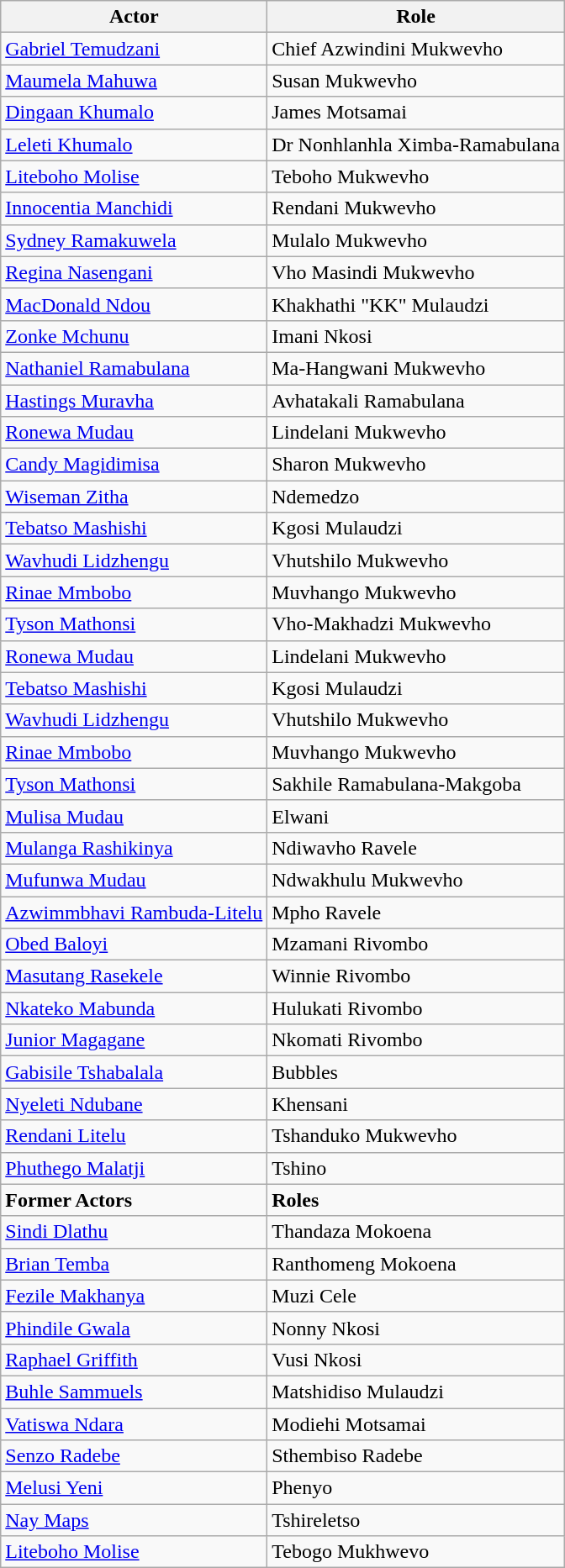<table class="wikitable">
<tr>
<th>Actor</th>
<th>Role</th>
</tr>
<tr>
<td><a href='#'>Gabriel Temudzani</a></td>
<td>Chief Azwindini Mukwevho</td>
</tr>
<tr>
<td><a href='#'>Maumela Mahuwa</a></td>
<td>Susan Mukwevho</td>
</tr>
<tr>
<td><a href='#'>Dingaan Khumalo</a></td>
<td>James Motsamai</td>
</tr>
<tr>
<td><a href='#'>Leleti Khumalo</a></td>
<td>Dr Nonhlanhla Ximba-Ramabulana</td>
</tr>
<tr>
<td><a href='#'>Liteboho Molise</a></td>
<td>Teboho Mukwevho</td>
</tr>
<tr>
<td><a href='#'>Innocentia Manchidi</a></td>
<td>Rendani Mukwevho</td>
</tr>
<tr>
<td><a href='#'>Sydney Ramakuwela</a></td>
<td>Mulalo Mukwevho</td>
</tr>
<tr>
<td><a href='#'>Regina Nasengani</a></td>
<td>Vho Masindi Mukwevho</td>
</tr>
<tr>
<td><a href='#'>MacDonald Ndou</a></td>
<td>Khakhathi "KK" Mulaudzi</td>
</tr>
<tr>
<td><a href='#'>Zonke Mchunu</a></td>
<td>Imani Nkosi</td>
</tr>
<tr>
<td><a href='#'>Nathaniel Ramabulana</a></td>
<td>Ma-Hangwani Mukwevho</td>
</tr>
<tr>
<td><a href='#'>Hastings Muravha</a></td>
<td>Avhatakali Ramabulana</td>
</tr>
<tr>
<td><a href='#'>Ronewa Mudau</a></td>
<td>Lindelani Mukwevho</td>
</tr>
<tr>
<td><a href='#'>Candy Magidimisa</a></td>
<td>Sharon Mukwevho</td>
</tr>
<tr>
<td><a href='#'>Wiseman Zitha</a></td>
<td>Ndemedzo</td>
</tr>
<tr>
<td><a href='#'>Tebatso Mashishi</a></td>
<td>Kgosi Mulaudzi</td>
</tr>
<tr>
<td><a href='#'>Wavhudi Lidzhengu</a></td>
<td>Vhutshilo Mukwevho</td>
</tr>
<tr>
<td><a href='#'>Rinae Mmbobo</a></td>
<td>Muvhango Mukwevho</td>
</tr>
<tr>
<td><a href='#'>Tyson Mathonsi</a></td>
<td>Vho-Makhadzi Mukwevho</td>
</tr>
<tr>
<td><a href='#'>Ronewa Mudau</a></td>
<td>Lindelani Mukwevho</td>
</tr>
<tr>
<td><a href='#'>Tebatso Mashishi</a></td>
<td>Kgosi Mulaudzi</td>
</tr>
<tr>
<td><a href='#'>Wavhudi Lidzhengu</a></td>
<td>Vhutshilo Mukwevho</td>
</tr>
<tr>
<td><a href='#'>Rinae Mmbobo</a></td>
<td>Muvhango Mukwevho</td>
</tr>
<tr>
<td><a href='#'>Tyson Mathonsi</a></td>
<td>Sakhile Ramabulana-Makgoba</td>
</tr>
<tr>
<td><a href='#'>Mulisa Mudau</a></td>
<td>Elwani</td>
</tr>
<tr>
<td><a href='#'>Mulanga Rashikinya</a></td>
<td>Ndiwavho Ravele</td>
</tr>
<tr>
<td><a href='#'>Mufunwa Mudau</a></td>
<td>Ndwakhulu Mukwevho</td>
</tr>
<tr>
<td><a href='#'>Azwimmbhavi Rambuda-Litelu</a></td>
<td>Mpho Ravele</td>
</tr>
<tr>
<td><a href='#'>Obed Baloyi</a></td>
<td>Mzamani Rivombo</td>
</tr>
<tr>
<td><a href='#'>Masutang Rasekele</a></td>
<td>Winnie Rivombo</td>
</tr>
<tr>
<td><a href='#'>Nkateko Mabunda</a></td>
<td>Hulukati Rivombo</td>
</tr>
<tr>
<td><a href='#'>Junior Magagane</a></td>
<td>Nkomati Rivombo</td>
</tr>
<tr>
<td><a href='#'>Gabisile Tshabalala</a></td>
<td>Bubbles</td>
</tr>
<tr>
<td><a href='#'>Nyeleti Ndubane</a></td>
<td>Khensani</td>
</tr>
<tr>
<td><a href='#'>Rendani Litelu</a></td>
<td>Tshanduko Mukwevho</td>
</tr>
<tr>
<td><a href='#'>Phuthego Malatji</a></td>
<td>Tshino</td>
</tr>
<tr>
<td><strong>Former Actors</strong></td>
<td><strong>Roles</strong></td>
</tr>
<tr>
<td><a href='#'>Sindi Dlathu</a></td>
<td>Thandaza Mokoena</td>
</tr>
<tr>
<td><a href='#'>Brian Temba</a></td>
<td>Ranthomeng Mokoena</td>
</tr>
<tr>
<td><a href='#'>Fezile Makhanya</a></td>
<td>Muzi Cele</td>
</tr>
<tr>
<td><a href='#'>Phindile Gwala</a></td>
<td>Nonny Nkosi</td>
</tr>
<tr>
<td><a href='#'>Raphael Griffith</a></td>
<td>Vusi Nkosi</td>
</tr>
<tr>
<td><a href='#'>Buhle Sammuels</a></td>
<td>Matshidiso Mulaudzi</td>
</tr>
<tr>
<td><a href='#'>Vatiswa Ndara</a></td>
<td>Modiehi Motsamai</td>
</tr>
<tr>
<td><a href='#'>Senzo Radebe</a></td>
<td>Sthembiso Radebe</td>
</tr>
<tr>
<td><a href='#'>Melusi Yeni</a></td>
<td>Phenyo</td>
</tr>
<tr>
<td><a href='#'>Nay Maps</a></td>
<td>Tshireletso</td>
</tr>
<tr>
<td><a href='#'>Liteboho Molise</a></td>
<td>Tebogo Mukhwevo</td>
</tr>
</table>
